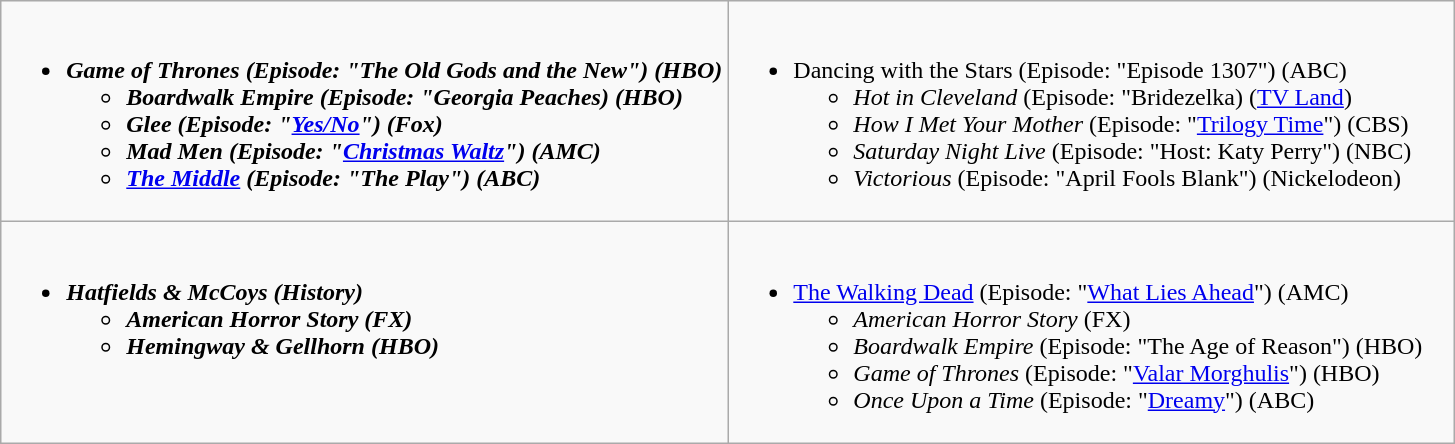<table class="wikitable">
<tr>
<td style="vertical-align:top;" width="50%"><br><ul><li><strong><em>Game of Thrones<em> (Episode: "The Old Gods and the New") (HBO)<strong><ul><li></em>Boardwalk Empire<em> (Episode: "Georgia Peaches) (HBO)</li><li></em>Glee<em> (Episode: "<a href='#'>Yes/No</a>") (Fox)</li><li></em>Mad Men<em> (Episode: "<a href='#'>Christmas Waltz</a>") (AMC)</li><li></em><a href='#'>The Middle</a><em> (Episode: "The Play") (ABC)</li></ul></li></ul></td>
<td style="vertical-align:top;" width="50%"><br><ul><li></em></strong>Dancing with the Stars</em> (Episode: "Episode 1307") (ABC)</strong><ul><li><em>Hot in Cleveland</em> (Episode: "Bridezelka) (<a href='#'>TV Land</a>)</li><li><em>How I Met Your Mother</em> (Episode: "<a href='#'>Trilogy Time</a>") (CBS)</li><li><em>Saturday Night Live</em> (Episode: "Host: Katy Perry") (NBC)</li><li><em>Victorious</em> (Episode: "April Fools Blank") (Nickelodeon)</li></ul></li></ul></td>
</tr>
<tr>
<td style="vertical-align:top;" width="50%"><br><ul><li><strong><em>Hatfields & McCoys<em> (History)<strong><ul><li></em>American Horror Story<em> (FX)</li><li></em>Hemingway & Gellhorn<em> (HBO)</li></ul></li></ul></td>
<td style="vertical-align:top;" width="50%"><br><ul><li></em></strong><a href='#'>The Walking Dead</a></em> (Episode: "<a href='#'>What Lies Ahead</a>") (AMC)</strong><ul><li><em>American Horror Story</em> (FX)</li><li><em>Boardwalk Empire</em> (Episode: "The Age of Reason") (HBO)</li><li><em>Game of Thrones</em> (Episode: "<a href='#'>Valar Morghulis</a>") (HBO)</li><li><em>Once Upon a Time</em> (Episode: "<a href='#'>Dreamy</a>") (ABC)</li></ul></li></ul></td>
</tr>
</table>
